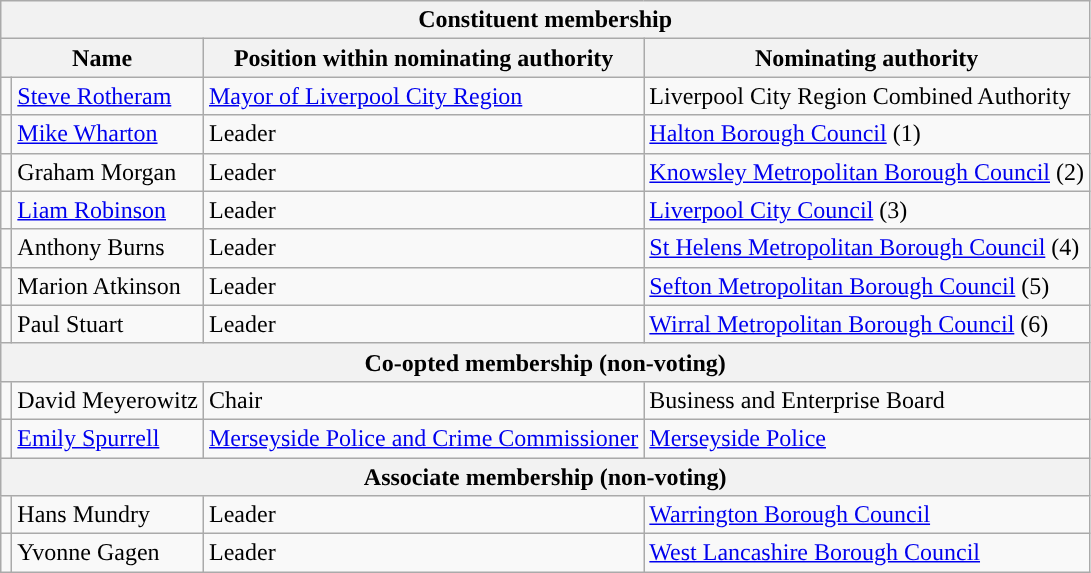<table class="wikitable sortable">
<tr>
<th colspan=4>Constituent membership</th>
</tr>
<tr>
<th colspan=2>Name</th>
<th>Position within nominating authority</th>
<th>Nominating authority</th>
</tr>
<tr>
<td style="background:"></td>
<td><a href='#'>Steve Rotheram</a></td>
<td><a href='#'>Mayor of Liverpool City Region</a></td>
<td>Liverpool City Region Combined Authority</td>
</tr>
<tr>
<td style="background:"></td>
<td><a href='#'>Mike Wharton</a></td>
<td>Leader</td>
<td><a href='#'>Halton Borough Council</a> (1)</td>
</tr>
<tr>
<td style="background:"></td>
<td>Graham Morgan</td>
<td>Leader</td>
<td><a href='#'>Knowsley Metropolitan Borough Council</a> (2)</td>
</tr>
<tr>
<td style="background:"></td>
<td><a href='#'>Liam Robinson</a></td>
<td>Leader</td>
<td><a href='#'>Liverpool City Council</a> (3)</td>
</tr>
<tr>
<td style="background:"></td>
<td>Anthony Burns</td>
<td>Leader</td>
<td><a href='#'>St Helens Metropolitan Borough Council</a> (4)</td>
</tr>
<tr>
<td style="background:"></td>
<td>Marion Atkinson</td>
<td>Leader</td>
<td><a href='#'>Sefton Metropolitan Borough Council</a> (5)</td>
</tr>
<tr>
<td style="background:"></td>
<td>Paul Stuart</td>
<td>Leader</td>
<td><a href='#'>Wirral Metropolitan Borough Council</a> (6)</td>
</tr>
<tr>
<th colspan=4>Co-opted membership (non-voting)</th>
</tr>
<tr>
<td></td>
<td>David Meyerowitz</td>
<td>Chair</td>
<td>Business and Enterprise Board</td>
</tr>
<tr>
<td style="background:"></td>
<td><a href='#'>Emily Spurrell</a></td>
<td><a href='#'>Merseyside Police and Crime Commissioner</a></td>
<td><a href='#'>Merseyside Police</a></td>
</tr>
<tr>
<th colspan="4">Associate membership (non-voting)</th>
</tr>
<tr>
<td style="background:"></td>
<td>Hans Mundry</td>
<td>Leader</td>
<td><a href='#'>Warrington Borough Council</a></td>
</tr>
<tr>
<td style="background:"></td>
<td>Yvonne Gagen</td>
<td>Leader</td>
<td><a href='#'>West Lancashire Borough Council</a></td>
</tr>
</table>
